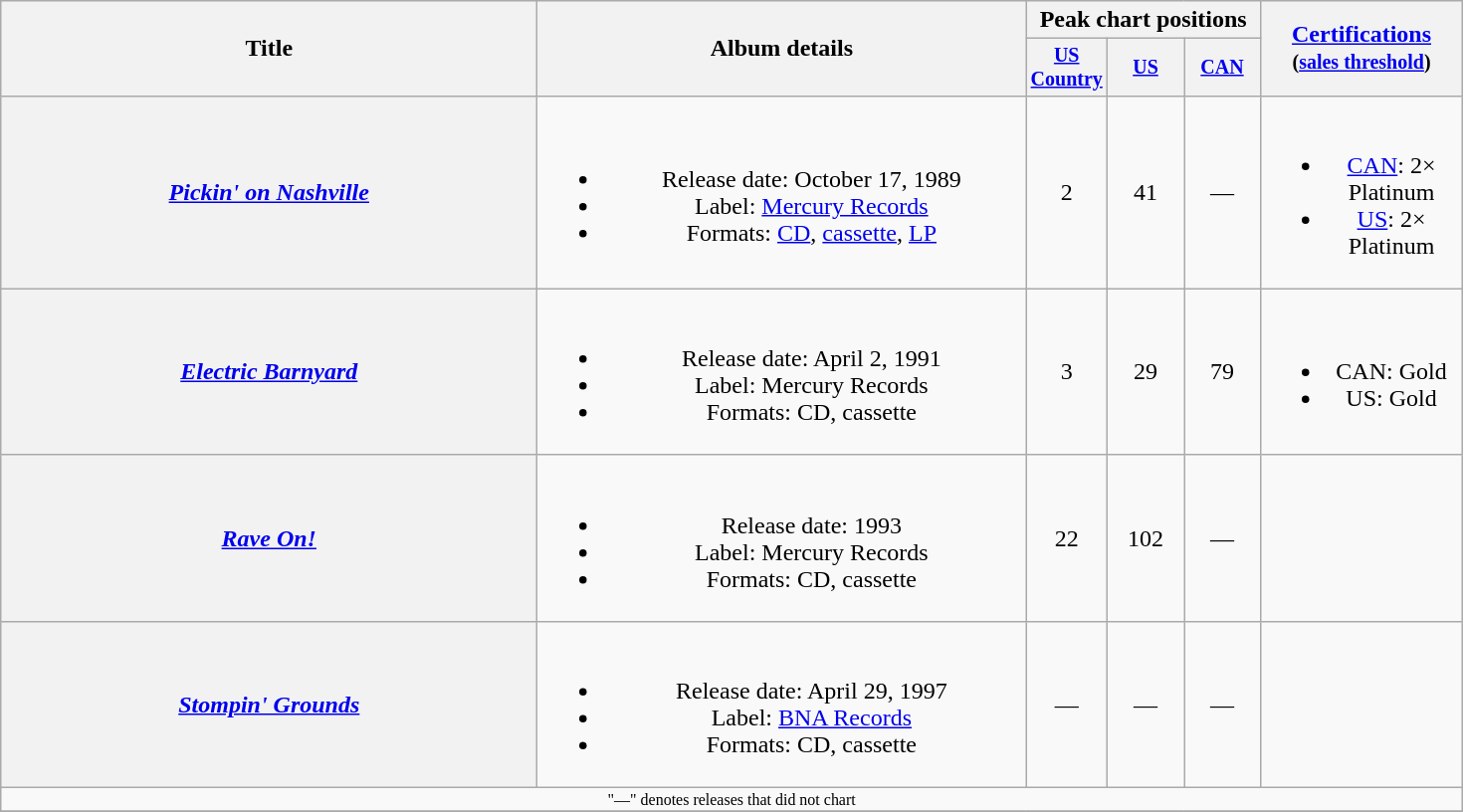<table class="wikitable plainrowheaders" style="text-align:center;">
<tr>
<th rowspan="2" style="width:22em;">Title</th>
<th rowspan="2" style="width:20em;">Album details</th>
<th colspan="3">Peak chart positions</th>
<th rowspan="2" style="width:8em;"><a href='#'>Certifications</a><br><small>(<a href='#'>sales threshold</a>)</small></th>
</tr>
<tr style="font-size: smaller">
<th width="45"><a href='#'>US Country</a><br></th>
<th width="45"><a href='#'>US</a><br></th>
<th width="45"><a href='#'>CAN</a><br></th>
</tr>
<tr>
<th scope="row"><em><a href='#'>Pickin' on Nashville</a></em></th>
<td><br><ul><li>Release date: October 17, 1989</li><li>Label: <a href='#'>Mercury Records</a></li><li>Formats: <a href='#'>CD</a>, <a href='#'>cassette</a>, <a href='#'>LP</a></li></ul></td>
<td>2</td>
<td>41</td>
<td>—</td>
<td><br><ul><li><a href='#'>CAN</a>: 2× Platinum</li><li><a href='#'>US</a>: 2× Platinum</li></ul></td>
</tr>
<tr>
<th scope="row"><em><a href='#'>Electric Barnyard</a></em></th>
<td><br><ul><li>Release date: April 2, 1991</li><li>Label: Mercury Records</li><li>Formats: CD, cassette</li></ul></td>
<td>3</td>
<td>29</td>
<td>79</td>
<td><br><ul><li>CAN: Gold</li><li>US: Gold</li></ul></td>
</tr>
<tr>
<th scope="row"><em><a href='#'>Rave On!</a></em></th>
<td><br><ul><li>Release date: 1993</li><li>Label: Mercury Records</li><li>Formats: CD, cassette</li></ul></td>
<td>22</td>
<td>102</td>
<td>—</td>
<td></td>
</tr>
<tr>
<th scope="row"><em><a href='#'>Stompin' Grounds</a></em></th>
<td><br><ul><li>Release date: April 29, 1997</li><li>Label: <a href='#'>BNA Records</a></li><li>Formats: CD, cassette</li></ul></td>
<td>—</td>
<td>—</td>
<td>—</td>
<td></td>
</tr>
<tr>
<td colspan="6" style="font-size:8pt">"—" denotes releases that did not chart</td>
</tr>
<tr>
</tr>
</table>
